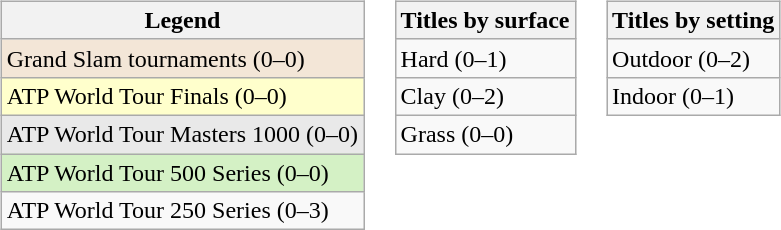<table>
<tr valign="top">
<td><br><table class="wikitable">
<tr>
<th>Legend</th>
</tr>
<tr style="background:#f3e6d7;">
<td>Grand Slam tournaments (0–0)</td>
</tr>
<tr style="background:#ffffcc;">
<td>ATP World Tour Finals (0–0)</td>
</tr>
<tr style="background:#e9e9e9;">
<td>ATP World Tour Masters 1000 (0–0)</td>
</tr>
<tr style="background:#d4f1c5;">
<td>ATP World Tour 500 Series (0–0)</td>
</tr>
<tr>
<td>ATP World Tour 250 Series (0–3)</td>
</tr>
</table>
</td>
<td><br><table class="wikitable">
<tr>
<th>Titles by surface</th>
</tr>
<tr>
<td>Hard (0–1)</td>
</tr>
<tr>
<td>Clay (0–2)</td>
</tr>
<tr>
<td>Grass (0–0)</td>
</tr>
</table>
</td>
<td><br><table class="wikitable">
<tr>
<th>Titles by setting</th>
</tr>
<tr>
<td>Outdoor (0–2)</td>
</tr>
<tr>
<td>Indoor (0–1)</td>
</tr>
</table>
</td>
</tr>
</table>
